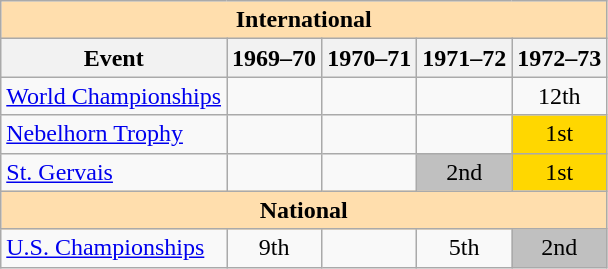<table class="wikitable" style="text-align:center">
<tr>
<th style="background-color: #ffdead; " colspan=5 align=center>International</th>
</tr>
<tr>
<th>Event</th>
<th>1969–70</th>
<th>1970–71</th>
<th>1971–72</th>
<th>1972–73</th>
</tr>
<tr>
<td align=left><a href='#'>World Championships</a></td>
<td></td>
<td></td>
<td></td>
<td>12th</td>
</tr>
<tr>
<td align=left><a href='#'>Nebelhorn Trophy</a></td>
<td></td>
<td></td>
<td></td>
<td bgcolor=gold>1st</td>
</tr>
<tr>
<td align=left><a href='#'>St. Gervais</a></td>
<td></td>
<td></td>
<td bgcolor=silver>2nd</td>
<td bgcolor=gold>1st</td>
</tr>
<tr>
<th style="background-color: #ffdead; " colspan=5 align=center>National</th>
</tr>
<tr>
<td align=left><a href='#'>U.S. Championships</a></td>
<td>9th</td>
<td></td>
<td>5th</td>
<td bgcolor=silver>2nd</td>
</tr>
</table>
